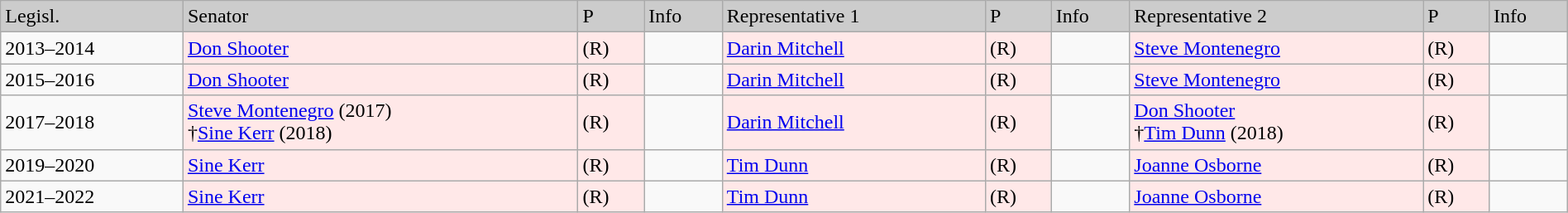<table class=wikitable width="100%" border="1">
<tr style="background-color:#cccccc;">
<td>Legisl.</td>
<td>Senator</td>
<td>P</td>
<td>Info</td>
<td>Representative 1</td>
<td>P</td>
<td>Info</td>
<td>Representative 2</td>
<td>P</td>
<td>Info</td>
</tr>
<tr>
<td>2013–2014</td>
<td style="background:#FFE8E8"><a href='#'>Don Shooter</a></td>
<td style="background:#FFE8E8">(R)</td>
<td></td>
<td style="background:#FFE8E8"><a href='#'>Darin Mitchell</a></td>
<td style="background:#FFE8E8">(R)</td>
<td></td>
<td style="background:#FFE8E8"><a href='#'>Steve Montenegro</a></td>
<td style="background:#FFE8E8">(R)</td>
<td></td>
</tr>
<tr>
<td>2015–2016</td>
<td style="background:#FFE8E8"><a href='#'>Don Shooter</a></td>
<td style="background:#FFE8E8">(R)</td>
<td></td>
<td style="background:#FFE8E8"><a href='#'>Darin Mitchell</a></td>
<td style="background:#FFE8E8">(R)</td>
<td></td>
<td style="background:#FFE8E8"><a href='#'>Steve Montenegro</a></td>
<td style="background:#FFE8E8">(R)</td>
<td></td>
</tr>
<tr>
<td>2017–2018</td>
<td style="background:#FFE8E8"><a href='#'>Steve Montenegro</a> (2017)<br>†<a href='#'>Sine Kerr</a> (2018)</td>
<td style="background:#FFE8E8">(R)</td>
<td></td>
<td style="background:#FFE8E8"><a href='#'>Darin Mitchell</a></td>
<td style="background:#FFE8E8">(R)</td>
<td></td>
<td style="background:#FFE8E8"><a href='#'>Don Shooter</a><br>†<a href='#'>Tim Dunn</a> (2018)</td>
<td style="background:#FFE8E8">(R)</td>
<td></td>
</tr>
<tr>
<td>2019–2020</td>
<td style="background:#FFE8E8"><a href='#'>Sine Kerr</a></td>
<td style="background:#FFE8E8">(R)</td>
<td></td>
<td style="background:#FFE8E8"><a href='#'>Tim Dunn</a></td>
<td style="background:#FFE8E8">(R)</td>
<td></td>
<td style="background:#FFE8E8"><a href='#'>Joanne Osborne</a></td>
<td style="background:#FFE8E8">(R)</td>
<td></td>
</tr>
<tr>
<td>2021–2022</td>
<td style="background:#FFE8E8"><a href='#'>Sine Kerr</a></td>
<td style="background:#FFE8E8">(R)</td>
<td></td>
<td style="background:#FFE8E8"><a href='#'>Tim Dunn</a></td>
<td style="background:#FFE8E8">(R)</td>
<td></td>
<td style="background:#FFE8E8"><a href='#'>Joanne Osborne</a></td>
<td style="background:#FFE8E8">(R)</td>
<td></td>
</tr>
</table>
